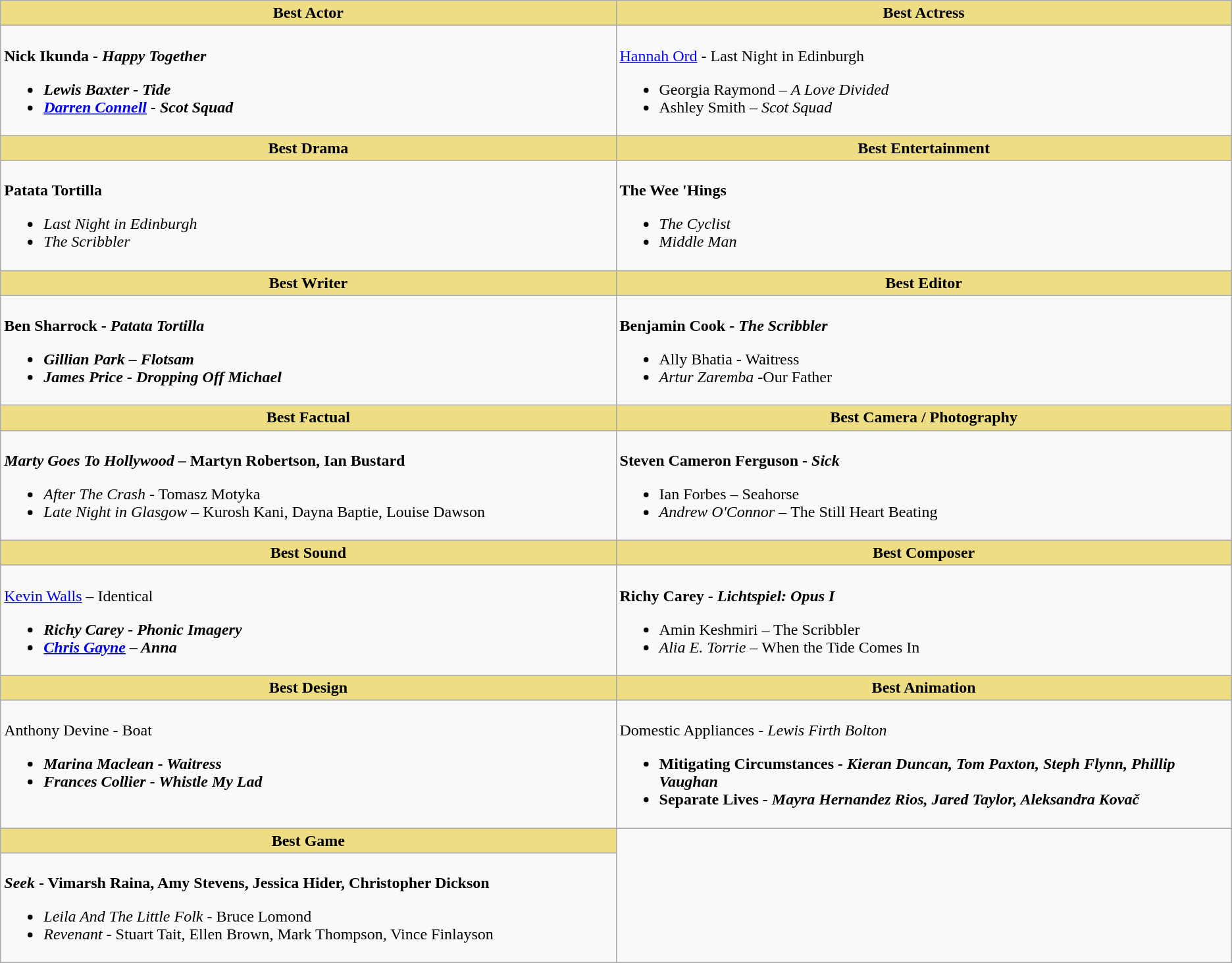<table class=wikitable>
<tr>
<th style="background:#EEDD82; width:50%">Best Actor</th>
<th style="background:#EEDD82; width:50%">Best Actress</th>
</tr>
<tr>
<td valign="top"><br><strong>Nick Ikunda - <em>Happy Together<strong><em><ul><li>Lewis Baxter - </em>Tide<em></li><li><a href='#'>Darren Connell</a> - </em>Scot Squad<em></li></ul></td>
<td valign="top"><br></strong><a href='#'>Hannah Ord</a> - </em>Last Night in Edinburgh</em></strong><ul><li>Georgia Raymond – <em>A Love Divided</em></li><li>Ashley Smith – <em>Scot Squad</em></li></ul></td>
</tr>
<tr>
<th style="background:#EEDD82; width:50%">Best Drama</th>
<th style="background:#EEDD82; width:50%">Best Entertainment</th>
</tr>
<tr>
<td valign="top"><br><strong>Patata Tortilla</strong><ul><li><em>Last Night in Edinburgh</em></li><li><em>The Scribbler</em></li></ul></td>
<td valign="top"><br><strong>The Wee 'Hings</strong><ul><li><em>The Cyclist</em></li><li><em>Middle Man</em></li></ul></td>
</tr>
<tr>
<th style="background:#EEDD82; width:50%">Best Writer</th>
<th style="background:#EEDD82; width:50%">Best Editor</th>
</tr>
<tr>
<td valign="top"><br><strong>Ben Sharrock - <em>Patata Tortilla<strong><em><ul><li>Gillian Park – </em>Flotsam</strong></li><li>James Price - <em>Dropping Off Michael</em></li></ul></td>
<td valign="top"><br><strong>Benjamin Cook - <em>The Scribbler</em></strong><ul><li>Ally Bhatia - </em>Waitress<em></li><li>Artur Zaremba -</em>Our Father<em></li></ul></td>
</tr>
<tr>
<th style="background:#EEDD82; width:50%">Best Factual</th>
<th style="background:#EEDD82; width:50%">Best Camera / Photography</th>
</tr>
<tr>
<td valign="top"><br><strong><em>Marty Goes To Hollywood</em> – Martyn Robertson, Ian Bustard</strong><ul><li><em>After The Crash</em> - Tomasz Motyka</li><li><em>Late Night in Glasgow</em> – Kurosh Kani, Dayna Baptie, Louise Dawson</li></ul></td>
<td valign="top"><br><strong>Steven Cameron Ferguson - <em>Sick</em></strong><ul><li>Ian Forbes – </em>Seahorse<em></li><li>Andrew O'Connor – </em>The Still Heart Beating<em></li></ul></td>
</tr>
<tr>
<th style="background:#EEDD82; width:50%">Best Sound</th>
<th style="background:#EEDD82; width:50%">Best Composer</th>
</tr>
<tr>
<td valign="top"><br></strong><a href='#'>Kevin Walls</a> – </em>Identical<strong><em><ul><li>Richy Carey - <em>Phonic Imagery</em></li><li><a href='#'>Chris Gayne</a> – <em>Anna</em></li></ul></td>
<td valign="top"><br><strong>Richy Carey - <em>Lichtspiel: Opus I</em></strong><ul><li>Amin Keshmiri – </em>The Scribbler<em></li><li>Alia E. Torrie – </em>When the Tide Comes In<em></li></ul></td>
</tr>
<tr>
<th style="background:#EEDD82; width:50%">Best Design</th>
<th style="background:#EEDD82; width:50%">Best Animation</th>
</tr>
<tr>
<td valign="top"><br></strong>Anthony Devine - </em>Boat<strong><em><ul><li>Marina Maclean - <em>Waitress</em></li><li>Frances Collier - <em>Whistle My Lad</em></li></ul></td>
<td valign="top"><br></em></strong>Domestic Appliances<em> - Lewis Firth Bolton<strong><ul><li></em>Mitigating Circumstances<em> - Kieran Duncan, Tom Paxton, Steph Flynn, Phillip Vaughan</li><li></em>Separate Lives<em> - Mayra Hernandez Rios, Jared Taylor, Aleksandra Kovač</li></ul></td>
</tr>
<tr>
<th style="background:#EEDD82; width:50%">Best Game</th>
</tr>
<tr>
<td valign="top"><br><strong><em>Seek</em> - Vimarsh Raina, Amy Stevens, Jessica Hider, Christopher Dickson</strong><ul><li><em>Leila And The Little Folk</em> - Bruce Lomond</li><li><em>Revenant</em> - Stuart Tait, Ellen Brown, Mark Thompson, Vince Finlayson</li></ul></td>
</tr>
</table>
